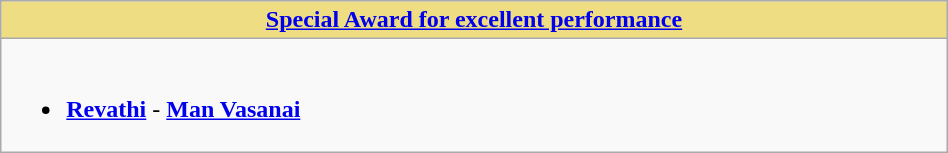<table class="wikitable" width=50% |>
<tr>
<th !  style="background:#eedd82; text-align:center; width:50%;"><a href='#'>Special Award for excellent performance</a></th>
</tr>
<tr>
<td valign="top"><br><ul><li><strong><a href='#'>Revathi</a></strong> - <strong><a href='#'>Man Vasanai</a></strong></li></ul></td>
</tr>
</table>
